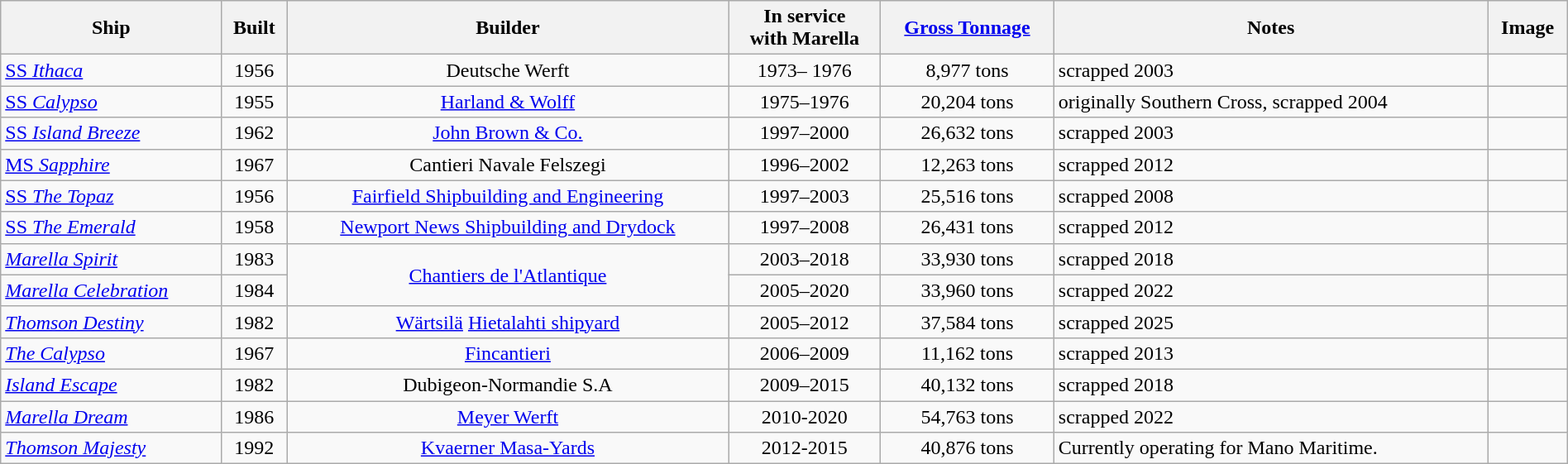<table class="wikitable sortable"  style="width: 100%;">
<tr>
<th>Ship</th>
<th>Built</th>
<th>Builder</th>
<th>In service<br>with Marella</th>
<th><a href='#'>Gross Tonnage</a></th>
<th>Notes</th>
<th>Image</th>
</tr>
<tr>
<td><a href='#'>SS <em>Ithaca</em></a></td>
<td style="text-align:Center;">1956</td>
<td style="text-align:Center;">Deutsche Werft</td>
<td style="text-align:Center;">1973– 1976</td>
<td style="text-align:Center;">8,977 tons</td>
<td>scrapped 2003</td>
<td></td>
</tr>
<tr>
<td><a href='#'>SS <em>Calypso</em></a></td>
<td style="text-align:Center;">1955</td>
<td style="text-align:Center;"><a href='#'>Harland & Wolff</a></td>
<td style="text-align:Center;">1975–1976</td>
<td style="text-align:Center;">20,204 tons</td>
<td>originally Southern Cross, scrapped 2004</td>
<td></td>
</tr>
<tr>
<td><a href='#'>SS <em>Island Breeze</em></a></td>
<td style="text-align:Center;">1962</td>
<td style="text-align:Center;"><a href='#'>John Brown & Co.</a></td>
<td style="text-align:Center;">1997–2000</td>
<td style="text-align:Center;">26,632 tons</td>
<td>scrapped 2003</td>
<td></td>
</tr>
<tr>
<td><a href='#'>MS <em>Sapphire</em></a></td>
<td style="text-align:Center;">1967</td>
<td style="text-align:Center;">Cantieri Navale Felszegi</td>
<td style="text-align:Center;">1996–2002</td>
<td style="text-align:Center;">12,263 tons</td>
<td>scrapped 2012</td>
<td></td>
</tr>
<tr>
<td><a href='#'>SS <em>The Topaz</em></a></td>
<td style="text-align:Center;">1956</td>
<td style="text-align:Center;"><a href='#'>Fairfield Shipbuilding and Engineering</a></td>
<td style="text-align:Center;">1997–2003</td>
<td style="text-align:Center;">25,516 tons</td>
<td>scrapped 2008</td>
<td></td>
</tr>
<tr>
<td><a href='#'>SS <em>The Emerald</em></a></td>
<td style="text-align:Center;">1958</td>
<td style="text-align:Center;"><a href='#'>Newport News Shipbuilding and Drydock</a></td>
<td style="text-align:Center;">1997–2008</td>
<td style="text-align:Center;">26,431 tons</td>
<td>scrapped 2012</td>
<td></td>
</tr>
<tr>
<td><a href='#'><em> Marella Spirit</em></a></td>
<td style="text-align:Center;">1983</td>
<td style="text-align:Center;" rowspan="2"><a href='#'>Chantiers de l'Atlantique</a></td>
<td style="text-align:Center;">2003–2018</td>
<td style="text-align:Center;">33,930 tons</td>
<td>scrapped 2018</td>
<td></td>
</tr>
<tr>
<td><a href='#'><em>Marella Celebration</em></a></td>
<td style="text-align:Center;">1984</td>
<td style="text-align:Center;">2005–2020</td>
<td style="text-align:Center;">33,960 tons</td>
<td>scrapped 2022</td>
<td></td>
</tr>
<tr>
<td><a href='#'><em>Thomson Destiny</em></a></td>
<td style="text-align:Center;">1982</td>
<td style="text-align:Center;"><a href='#'>Wärtsilä</a> <a href='#'>Hietalahti shipyard</a></td>
<td style="text-align:Center;">2005–2012</td>
<td style="text-align:Center;">37,584 tons</td>
<td>scrapped 2025</td>
<td></td>
</tr>
<tr>
<td><a href='#'><em>The Calypso</em></a></td>
<td style="text-align:Center;">1967</td>
<td style="text-align:Center;"><a href='#'>Fincantieri</a></td>
<td style="text-align:Center;">2006–2009</td>
<td style="text-align:Center;">11,162 tons</td>
<td>scrapped 2013</td>
<td></td>
</tr>
<tr>
<td><em><a href='#'>Island Escape</a></em></td>
<td style="text-align:Center;">1982</td>
<td style="text-align:Center;">Dubigeon-Normandie S.A</td>
<td style="text-align:Center;">2009–2015</td>
<td style="text-align:Center;">40,132 tons</td>
<td>scrapped 2018</td>
<td></td>
</tr>
<tr>
<td><a href='#'><em>Marella Dream</em></a></td>
<td style="text-align:Center;">1986</td>
<td style="text-align:Center;"><a href='#'>Meyer Werft</a></td>
<td style="text-align:Center;">2010-2020</td>
<td style="text-align:Center;">54,763 tons</td>
<td>scrapped 2022</td>
<td></td>
</tr>
<tr>
<td><a href='#'><em>Thomson Majesty</em></a></td>
<td style="text-align:Center;">1992</td>
<td style="text-align:Center;"><a href='#'>Kvaerner Masa-Yards</a></td>
<td style="text-align:Center;">2012-2015</td>
<td style="text-align:Center;">40,876 tons</td>
<td>Currently operating for Mano Maritime.</td>
<td></td>
</tr>
</table>
